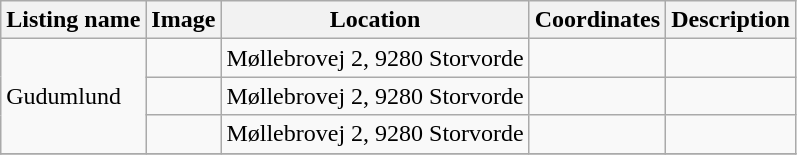<table class="wikitable sortable">
<tr>
<th>Listing name</th>
<th>Image</th>
<th>Location</th>
<th>Coordinates</th>
<th>Description</th>
</tr>
<tr>
<td rowspan="3">Gudumlund</td>
<td></td>
<td>Møllebrovej 2, 9280 Storvorde</td>
<td></td>
<td></td>
</tr>
<tr>
<td></td>
<td>Møllebrovej 2, 9280 Storvorde</td>
<td></td>
<td></td>
</tr>
<tr>
<td></td>
<td>Møllebrovej 2, 9280 Storvorde</td>
<td></td>
<td></td>
</tr>
<tr>
</tr>
</table>
